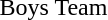<table>
<tr>
<td>Boys Team</td>
<td></td>
<td></td>
<td></td>
</tr>
</table>
